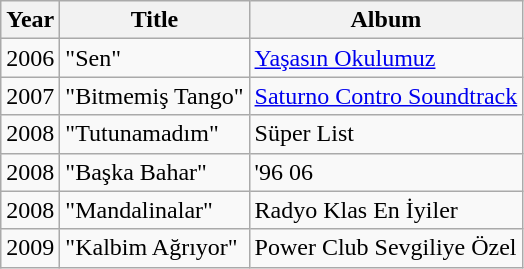<table class="wikitable">
<tr>
<th>Year</th>
<th>Title</th>
<th>Album</th>
</tr>
<tr>
<td>2006</td>
<td>"Sen"</td>
<td><a href='#'>Yaşasın Okulumuz</a></td>
</tr>
<tr>
<td>2007</td>
<td>"Bitmemiş Tango"</td>
<td><a href='#'>Saturno Contro Soundtrack</a></td>
</tr>
<tr>
<td>2008</td>
<td>"Tutunamadım"</td>
<td>Süper List</td>
</tr>
<tr>
<td>2008</td>
<td>"Başka Bahar"</td>
<td>'96 06</td>
</tr>
<tr>
<td>2008</td>
<td>"Mandalinalar"</td>
<td>Radyo Klas En İyiler</td>
</tr>
<tr>
<td>2009</td>
<td>"Kalbim Ağrıyor"</td>
<td>Power Club Sevgiliye Özel</td>
</tr>
</table>
